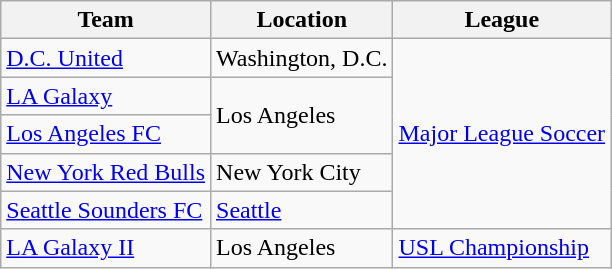<table class="wikitable sortable">
<tr>
<th>Team</th>
<th>Location</th>
<th>League</th>
</tr>
<tr>
<td><a href='#'>D.C. United</a></td>
<td>Washington, D.C.</td>
<td rowspan="5"><a href='#'>Major League Soccer</a></td>
</tr>
<tr>
<td><a href='#'>LA Galaxy</a></td>
<td rowspan="2">Los Angeles</td>
</tr>
<tr>
<td><a href='#'>Los Angeles FC</a></td>
</tr>
<tr>
<td><a href='#'>New York Red Bulls</a></td>
<td>New York City</td>
</tr>
<tr>
<td><a href='#'>Seattle Sounders FC</a></td>
<td><a href='#'>Seattle</a></td>
</tr>
<tr>
<td><a href='#'>LA Galaxy II</a></td>
<td>Los Angeles</td>
<td><a href='#'>USL Championship</a></td>
</tr>
</table>
